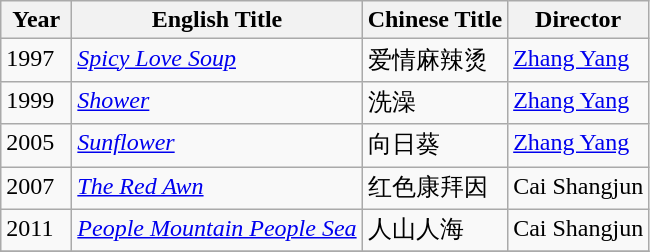<table class="wikitable">
<tr>
<th align="left" valign="top" width="40">Year</th>
<th align="left" valign="top">English Title</th>
<th align="left" valign="top">Chinese Title</th>
<th align="left" valign="top">Director</th>
</tr>
<tr>
<td align="left" valign="top">1997</td>
<td align="left" valign="top"><em><a href='#'>Spicy Love Soup</a></em></td>
<td align="left" valign="top">爱情麻辣烫</td>
<td align="left" valign="top"><a href='#'>Zhang Yang</a></td>
</tr>
<tr>
<td align="left" valign="top">1999</td>
<td align="left" valign="top"><em><a href='#'>Shower</a></em></td>
<td align="left" valign="top">洗澡</td>
<td align="left" valign="top"><a href='#'>Zhang Yang</a></td>
</tr>
<tr>
<td align="left" valign="top">2005</td>
<td align="left" valign="top"><em><a href='#'>Sunflower</a></em></td>
<td align="left" valign="top">向日葵</td>
<td align="left" valign="top"><a href='#'>Zhang Yang</a></td>
</tr>
<tr>
<td align="left" valign="top">2007</td>
<td align="left" valign="top"><em><a href='#'>The Red Awn</a></em></td>
<td align="left" valign="top">红色康拜因</td>
<td align="left" valign="top">Cai Shangjun</td>
</tr>
<tr>
<td align="left" valign="top">2011</td>
<td align="left" valign="top"><em><a href='#'>People Mountain People Sea</a></em></td>
<td align="left" valign="top">人山人海</td>
<td align="left" valign="top">Cai Shangjun</td>
</tr>
<tr>
</tr>
</table>
